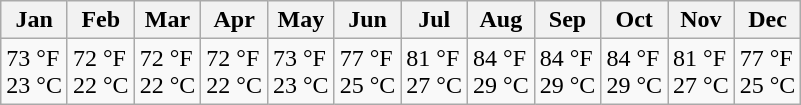<table class="wikitable">
<tr>
<th><strong>Jan</strong></th>
<th><strong>Feb</strong></th>
<th><strong>Mar</strong></th>
<th><strong>Apr</strong></th>
<th><strong>May</strong></th>
<th><strong>Jun</strong></th>
<th><strong>Jul</strong></th>
<th><strong>Aug</strong></th>
<th><strong>Sep</strong></th>
<th><strong>Oct</strong></th>
<th><strong>Nov</strong></th>
<th><strong>Dec</strong></th>
</tr>
<tr>
<td>73 °F<br>23 °C</td>
<td>72 °F<br>22 °C</td>
<td>72 °F<br>22 °C</td>
<td>72 °F<br>22 °C</td>
<td>73 °F<br>23 °C</td>
<td>77 °F<br>25 °C</td>
<td>81 °F<br>27 °C</td>
<td>84 °F<br>29 °C</td>
<td>84 °F<br>29 °C</td>
<td>84 °F<br>29 °C</td>
<td>81 °F<br>27 °C</td>
<td>77 °F<br>25 °C</td>
</tr>
</table>
